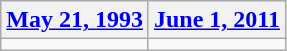<table class=wikitable>
<tr>
<th><a href='#'>May 21, 1993</a></th>
<th><a href='#'>June 1, 2011</a></th>
</tr>
<tr>
<td></td>
<td></td>
</tr>
</table>
